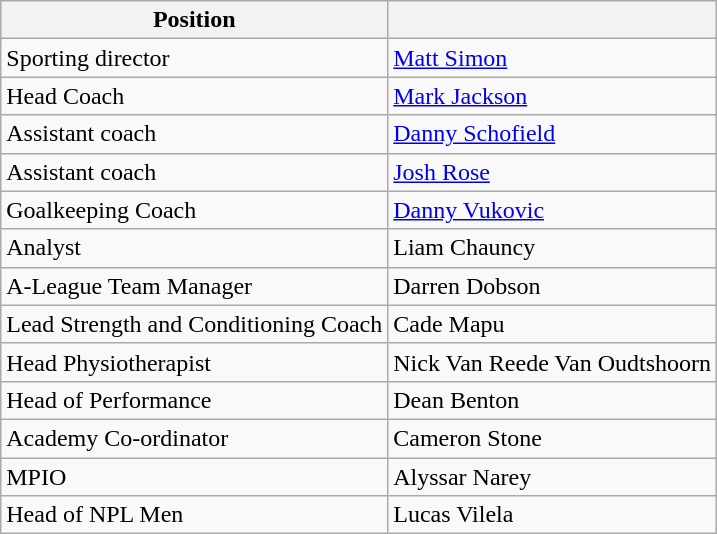<table class="wikitable">
<tr>
<th>Position</th>
<th></th>
</tr>
<tr>
<td>Sporting director</td>
<td> <a href='#'>Matt Simon</a></td>
</tr>
<tr>
<td>Head Coach</td>
<td> <a href='#'>Mark Jackson</a></td>
</tr>
<tr>
<td>Assistant coach</td>
<td> <a href='#'>Danny Schofield</a></td>
</tr>
<tr>
<td>Assistant coach</td>
<td> <a href='#'>Josh Rose</a></td>
</tr>
<tr>
<td>Goalkeeping Coach</td>
<td> <a href='#'>Danny Vukovic</a></td>
</tr>
<tr>
<td>Analyst</td>
<td> Liam Chauncy</td>
</tr>
<tr>
<td>A-League Team Manager</td>
<td> Darren Dobson</td>
</tr>
<tr>
<td>Lead Strength and Conditioning Coach</td>
<td> Cade Mapu</td>
</tr>
<tr>
<td>Head Physiotherapist</td>
<td> Nick Van Reede Van Oudtshoorn</td>
</tr>
<tr>
<td>Head of Performance</td>
<td> Dean Benton</td>
</tr>
<tr>
<td>Academy Co-ordinator</td>
<td> Cameron Stone</td>
</tr>
<tr>
<td>MPIO</td>
<td> Alyssar Narey</td>
</tr>
<tr>
<td>Head of NPL Men</td>
<td> Lucas Vilela</td>
</tr>
</table>
